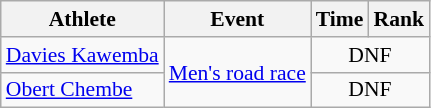<table class=wikitable style="font-size:90%; text-align:center">
<tr>
<th>Athlete</th>
<th>Event</th>
<th>Time</th>
<th>Rank</th>
</tr>
<tr>
<td align=left><a href='#'>Davies Kawemba</a></td>
<td align=left rowspan=2><a href='#'>Men's road race</a></td>
<td colspan=2>DNF</td>
</tr>
<tr>
<td align=left><a href='#'>Obert Chembe</a></td>
<td colspan=2>DNF</td>
</tr>
</table>
